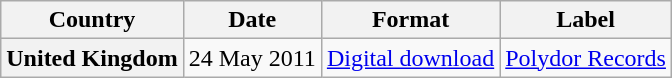<table class="wikitable plainrowheaders">
<tr>
<th scope="col">Country</th>
<th scope="col">Date</th>
<th scope="col">Format</th>
<th scope="col">Label</th>
</tr>
<tr>
<th scope="row">United Kingdom</th>
<td>24 May 2011</td>
<td><a href='#'>Digital download</a></td>
<td><a href='#'>Polydor Records</a></td>
</tr>
</table>
